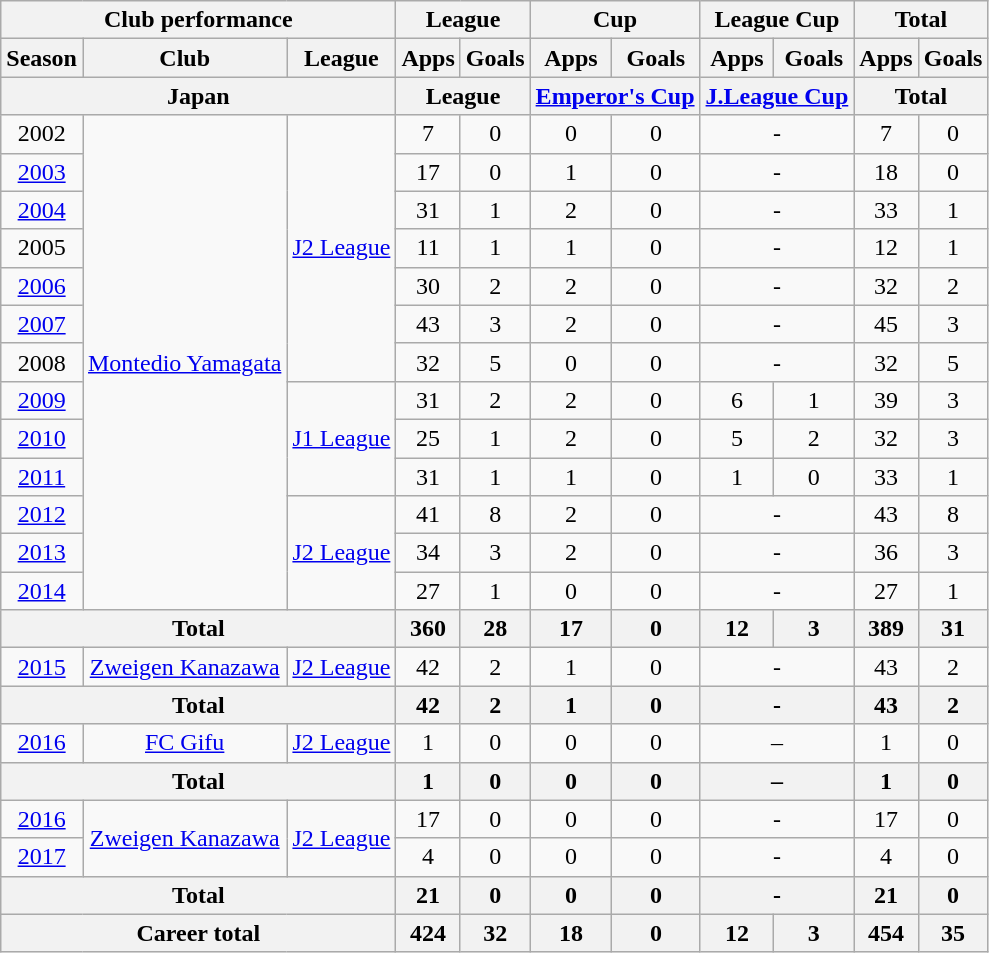<table class="wikitable" style="text-align:center">
<tr>
<th colspan=3>Club performance</th>
<th colspan=2>League</th>
<th colspan=2>Cup</th>
<th colspan=2>League Cup</th>
<th colspan=2>Total</th>
</tr>
<tr>
<th>Season</th>
<th>Club</th>
<th>League</th>
<th>Apps</th>
<th>Goals</th>
<th>Apps</th>
<th>Goals</th>
<th>Apps</th>
<th>Goals</th>
<th>Apps</th>
<th>Goals</th>
</tr>
<tr>
<th colspan=3>Japan</th>
<th colspan=2>League</th>
<th colspan=2><a href='#'>Emperor's Cup</a></th>
<th colspan=2><a href='#'>J.League Cup</a></th>
<th colspan=2>Total</th>
</tr>
<tr>
<td>2002</td>
<td rowspan="13"><a href='#'>Montedio Yamagata</a></td>
<td rowspan="7"><a href='#'>J2 League</a></td>
<td>7</td>
<td>0</td>
<td>0</td>
<td>0</td>
<td colspan="2">-</td>
<td>7</td>
<td>0</td>
</tr>
<tr>
<td><a href='#'>2003</a></td>
<td>17</td>
<td>0</td>
<td>1</td>
<td>0</td>
<td colspan="2">-</td>
<td>18</td>
<td>0</td>
</tr>
<tr>
<td><a href='#'>2004</a></td>
<td>31</td>
<td>1</td>
<td>2</td>
<td>0</td>
<td colspan="2">-</td>
<td>33</td>
<td>1</td>
</tr>
<tr>
<td>2005</td>
<td>11</td>
<td>1</td>
<td>1</td>
<td>0</td>
<td colspan="2">-</td>
<td>12</td>
<td>1</td>
</tr>
<tr>
<td><a href='#'>2006</a></td>
<td>30</td>
<td>2</td>
<td>2</td>
<td>0</td>
<td colspan="2">-</td>
<td>32</td>
<td>2</td>
</tr>
<tr>
<td><a href='#'>2007</a></td>
<td>43</td>
<td>3</td>
<td>2</td>
<td>0</td>
<td colspan="2">-</td>
<td>45</td>
<td>3</td>
</tr>
<tr>
<td>2008</td>
<td>32</td>
<td>5</td>
<td>0</td>
<td>0</td>
<td colspan="2">-</td>
<td>32</td>
<td>5</td>
</tr>
<tr>
<td><a href='#'>2009</a></td>
<td rowspan="3"><a href='#'>J1 League</a></td>
<td>31</td>
<td>2</td>
<td>2</td>
<td>0</td>
<td>6</td>
<td>1</td>
<td>39</td>
<td>3</td>
</tr>
<tr>
<td><a href='#'>2010</a></td>
<td>25</td>
<td>1</td>
<td>2</td>
<td>0</td>
<td>5</td>
<td>2</td>
<td>32</td>
<td>3</td>
</tr>
<tr>
<td><a href='#'>2011</a></td>
<td>31</td>
<td>1</td>
<td>1</td>
<td>0</td>
<td>1</td>
<td>0</td>
<td>33</td>
<td>1</td>
</tr>
<tr>
<td><a href='#'>2012</a></td>
<td rowspan="3"><a href='#'>J2 League</a></td>
<td>41</td>
<td>8</td>
<td>2</td>
<td>0</td>
<td colspan="2">-</td>
<td>43</td>
<td>8</td>
</tr>
<tr>
<td><a href='#'>2013</a></td>
<td>34</td>
<td>3</td>
<td>2</td>
<td>0</td>
<td colspan="2">-</td>
<td>36</td>
<td>3</td>
</tr>
<tr>
<td><a href='#'>2014</a></td>
<td>27</td>
<td>1</td>
<td>0</td>
<td>0</td>
<td colspan="2">-</td>
<td>27</td>
<td>1</td>
</tr>
<tr>
<th colspan="3">Total</th>
<th>360</th>
<th>28</th>
<th>17</th>
<th>0</th>
<th>12</th>
<th>3</th>
<th>389</th>
<th>31</th>
</tr>
<tr>
<td><a href='#'>2015</a></td>
<td><a href='#'>Zweigen Kanazawa</a></td>
<td><a href='#'>J2 League</a></td>
<td>42</td>
<td>2</td>
<td>1</td>
<td>0</td>
<td colspan="2">-</td>
<td>43</td>
<td>2</td>
</tr>
<tr>
<th colspan="3">Total</th>
<th>42</th>
<th>2</th>
<th>1</th>
<th>0</th>
<th colspan="2">-</th>
<th>43</th>
<th>2</th>
</tr>
<tr>
<td><a href='#'>2016</a></td>
<td><a href='#'>FC Gifu</a></td>
<td><a href='#'>J2 League</a></td>
<td>1</td>
<td>0</td>
<td>0</td>
<td>0</td>
<td colspan="2">–</td>
<td>1</td>
<td>0</td>
</tr>
<tr>
<th colspan="3">Total</th>
<th>1</th>
<th>0</th>
<th>0</th>
<th>0</th>
<th colspan="2">–</th>
<th>1</th>
<th>0</th>
</tr>
<tr>
<td><a href='#'>2016</a></td>
<td rowspan="2"><a href='#'>Zweigen Kanazawa</a></td>
<td rowspan="2"><a href='#'>J2 League</a></td>
<td>17</td>
<td>0</td>
<td>0</td>
<td>0</td>
<td colspan="2">-</td>
<td>17</td>
<td>0</td>
</tr>
<tr>
<td><a href='#'>2017</a></td>
<td>4</td>
<td>0</td>
<td>0</td>
<td>0</td>
<td colspan="2">-</td>
<td>4</td>
<td>0</td>
</tr>
<tr>
<th colspan="3">Total</th>
<th>21</th>
<th>0</th>
<th>0</th>
<th>0</th>
<th colspan="2">-</th>
<th>21</th>
<th>0</th>
</tr>
<tr>
<th colspan=3>Career total</th>
<th>424</th>
<th>32</th>
<th>18</th>
<th>0</th>
<th>12</th>
<th>3</th>
<th>454</th>
<th>35</th>
</tr>
</table>
